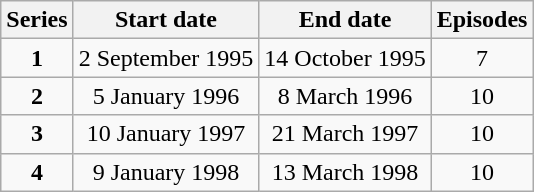<table class="wikitable" style="text-align:center;">
<tr>
<th>Series</th>
<th>Start date</th>
<th>End date</th>
<th>Episodes</th>
</tr>
<tr>
<td><strong>1</strong></td>
<td>2 September 1995</td>
<td>14 October 1995</td>
<td>7</td>
</tr>
<tr>
<td><strong>2</strong></td>
<td>5 January 1996</td>
<td>8 March 1996</td>
<td>10</td>
</tr>
<tr>
<td><strong>3</strong></td>
<td>10 January 1997</td>
<td>21 March 1997</td>
<td>10</td>
</tr>
<tr>
<td><strong>4</strong></td>
<td>9 January 1998</td>
<td>13 March 1998</td>
<td>10</td>
</tr>
</table>
